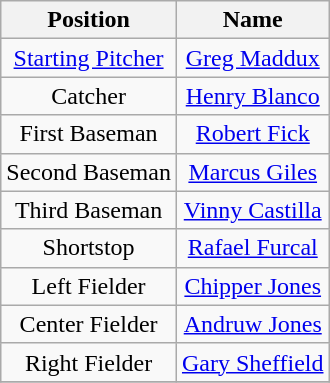<table class="wikitable" style="text-align:left">
<tr>
<th>Position</th>
<th>Name</th>
</tr>
<tr>
<td style="text-align: center;"><a href='#'>Starting Pitcher</a></td>
<td style="text-align: center;"><a href='#'>Greg Maddux</a></td>
</tr>
<tr>
<td style="text-align: center;">Catcher</td>
<td style="text-align: center;"><a href='#'>Henry Blanco</a></td>
</tr>
<tr>
<td style="text-align: center;">First Baseman</td>
<td style="text-align: center;"><a href='#'>Robert Fick</a></td>
</tr>
<tr>
<td style="text-align: center;">Second Baseman</td>
<td style="text-align: center;"><a href='#'>Marcus Giles</a></td>
</tr>
<tr>
<td style="text-align: center;">Third Baseman</td>
<td style="text-align: center;"><a href='#'>Vinny Castilla</a></td>
</tr>
<tr>
<td style="text-align: center;">Shortstop</td>
<td style="text-align: center;"><a href='#'>Rafael Furcal</a></td>
</tr>
<tr>
<td style="text-align: center;">Left Fielder</td>
<td style="text-align: center;"><a href='#'>Chipper Jones</a></td>
</tr>
<tr>
<td style="text-align: center;">Center Fielder</td>
<td style="text-align: center;"><a href='#'>Andruw Jones</a></td>
</tr>
<tr>
<td style="text-align: center;">Right Fielder</td>
<td style="text-align: center;"><a href='#'>Gary Sheffield</a></td>
</tr>
<tr>
</tr>
</table>
